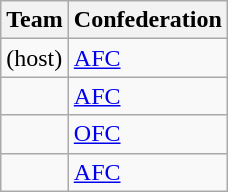<table class="wikitable sortable" style="text-align: left;">
<tr>
<th>Team</th>
<th>Confederation</th>
</tr>
<tr>
<td> (host)</td>
<td><a href='#'>AFC</a></td>
</tr>
<tr>
<td></td>
<td><a href='#'>AFC</a></td>
</tr>
<tr>
<td></td>
<td><a href='#'>OFC</a></td>
</tr>
<tr>
<td></td>
<td><a href='#'>AFC</a></td>
</tr>
</table>
